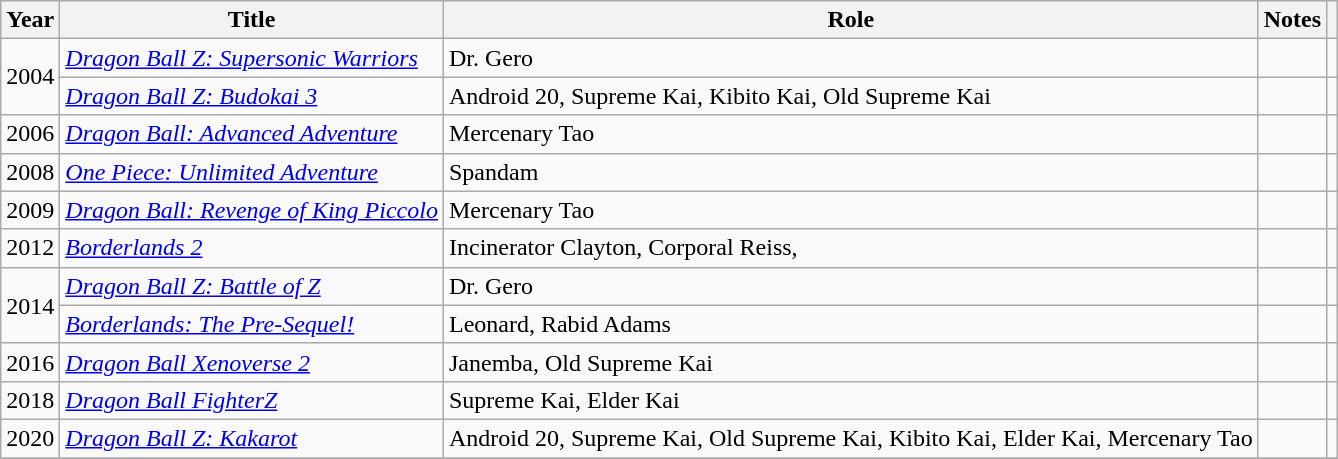<table class="wikitable sortable plainrowheaders">
<tr>
<th>Year</th>
<th>Title</th>
<th>Role</th>
<th class="unsortable">Notes</th>
<th class="unsortable"></th>
</tr>
<tr>
<td rowspan="2">2004</td>
<td><em><a href='#'>Dragon Ball Z: Supersonic Warriors</a></em></td>
<td>Dr. Gero</td>
<td></td>
<td></td>
</tr>
<tr>
<td><em><a href='#'>Dragon Ball Z: Budokai 3</a></em></td>
<td>Android 20, Supreme Kai, Kibito Kai, Old Supreme Kai</td>
<td></td>
<td></td>
</tr>
<tr>
<td>2006</td>
<td><em><a href='#'>Dragon Ball: Advanced Adventure</a></em></td>
<td>Mercenary Tao</td>
<td></td>
<td></td>
</tr>
<tr>
<td>2008</td>
<td><em><a href='#'>One Piece: Unlimited Adventure</a></em></td>
<td>Spandam</td>
<td></td>
<td></td>
</tr>
<tr>
<td>2009</td>
<td><em><a href='#'>Dragon Ball: Revenge of King Piccolo</a></em></td>
<td>Mercenary Tao</td>
<td></td>
<td></td>
</tr>
<tr>
<td>2012</td>
<td><em><a href='#'>Borderlands 2</a></em></td>
<td>Incinerator Clayton, Corporal Reiss,</td>
<td></td>
<td></td>
</tr>
<tr>
<td rowspan="2">2014</td>
<td><em><a href='#'>Dragon Ball Z: Battle of Z</a></em></td>
<td>Dr. Gero</td>
<td></td>
<td></td>
</tr>
<tr>
<td><em><a href='#'>Borderlands: The Pre-Sequel!</a></em></td>
<td>Leonard, Rabid Adams</td>
<td></td>
<td></td>
</tr>
<tr>
<td>2016</td>
<td><em><a href='#'>Dragon Ball Xenoverse 2</a></em></td>
<td>Janemba, Old Supreme Kai</td>
<td></td>
<td></td>
</tr>
<tr>
<td>2018</td>
<td><em><a href='#'>Dragon Ball FighterZ</a></em></td>
<td>Supreme Kai, Elder Kai</td>
<td></td>
<td></td>
</tr>
<tr>
<td>2020</td>
<td><em><a href='#'>Dragon Ball Z: Kakarot</a></em></td>
<td>Android 20, Supreme Kai, Old Supreme Kai, Kibito Kai, Elder Kai, Mercenary Tao</td>
<td></td>
<td></td>
</tr>
<tr>
</tr>
</table>
